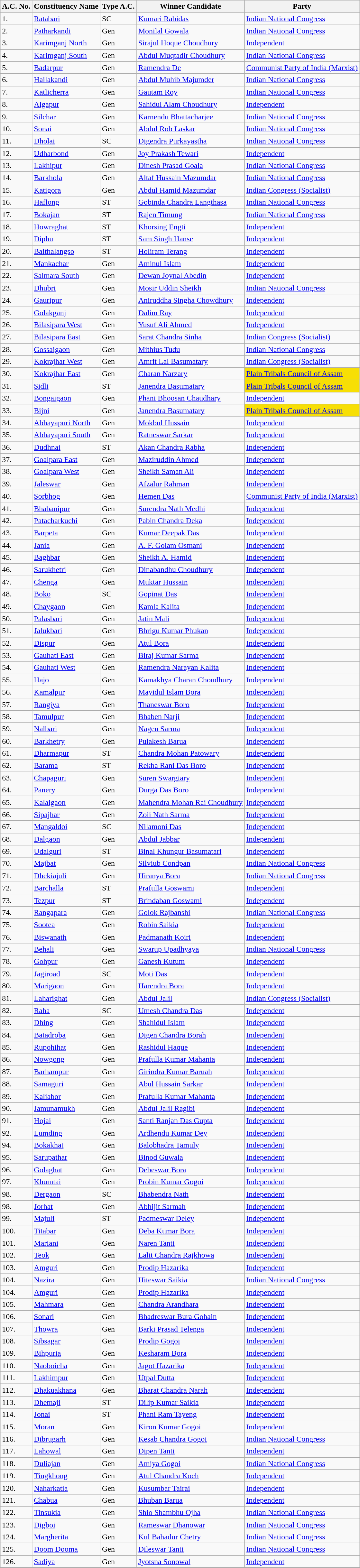<table class ="wikitable sortable">
<tr>
<th>A.C. No.</th>
<th>Constituency Name</th>
<th>Type A.C.</th>
<th>Winner Candidate</th>
<th>Party</th>
</tr>
<tr>
<td>1.</td>
<td><a href='#'>Ratabari</a></td>
<td>SC</td>
<td><a href='#'>Kumari Rabidas</a></td>
<td bgcolor= ><a href='#'>Indian National Congress</a></td>
</tr>
<tr>
<td>2.</td>
<td><a href='#'>Patharkandi</a></td>
<td>Gen</td>
<td><a href='#'>Monilal Gowala</a></td>
<td bgcolor= ><a href='#'>Indian National Congress</a></td>
</tr>
<tr>
<td>3.</td>
<td><a href='#'>Karimganj North</a></td>
<td>Gen</td>
<td><a href='#'>Sirajul Hoque Choudhury</a></td>
<td bgcolor= ><a href='#'>Independent</a></td>
</tr>
<tr>
<td>4.</td>
<td><a href='#'>Karimganj South</a></td>
<td>Gen</td>
<td><a href='#'>Abdul Muqtadir Choudhury</a></td>
<td bgcolor= ><a href='#'>Indian National Congress</a></td>
</tr>
<tr>
<td>5.</td>
<td><a href='#'>Badarpur</a></td>
<td>Gen</td>
<td><a href='#'>Ramendra De</a></td>
<td bgcolor= ><a href='#'>Communist Party of India (Marxist)</a></td>
</tr>
<tr>
<td>6.</td>
<td><a href='#'>Hailakandi</a></td>
<td>Gen</td>
<td><a href='#'>Abdul Muhib Majumder</a></td>
<td bgcolor= ><a href='#'>Indian National Congress</a></td>
</tr>
<tr>
<td>7.</td>
<td><a href='#'>Katlicherra</a></td>
<td>Gen</td>
<td><a href='#'>Gautam Roy</a></td>
<td bgcolor= ><a href='#'>Indian National Congress</a></td>
</tr>
<tr>
<td>8.</td>
<td><a href='#'>Algapur</a></td>
<td>Gen</td>
<td><a href='#'>Sahidul Alam Choudhury</a></td>
<td bgcolor= ><a href='#'>Independent</a></td>
</tr>
<tr>
<td>9.</td>
<td><a href='#'>Silchar</a></td>
<td>Gen</td>
<td><a href='#'>Karnendu Bhattacharjee</a></td>
<td bgcolor= ><a href='#'>Indian National Congress</a></td>
</tr>
<tr>
<td>10.</td>
<td><a href='#'>Sonai</a></td>
<td>Gen</td>
<td><a href='#'>Abdul Rob Laskar</a></td>
<td bgcolor= ><a href='#'>Indian National Congress</a></td>
</tr>
<tr>
<td>11.</td>
<td><a href='#'>Dholai</a></td>
<td>SC</td>
<td><a href='#'>Digendra Purkayastha</a></td>
<td bgcolor= ><a href='#'>Indian National Congress</a></td>
</tr>
<tr>
<td>12.</td>
<td><a href='#'>Udharbond</a></td>
<td>Gen</td>
<td><a href='#'>Joy Prakash Tewari</a></td>
<td bgcolor= ><a href='#'>Independent</a></td>
</tr>
<tr>
<td>13.</td>
<td><a href='#'>Lakhipur</a></td>
<td>Gen</td>
<td><a href='#'>Dinesh Prasad Goala</a></td>
<td bgcolor= ><a href='#'>Indian National Congress</a></td>
</tr>
<tr>
<td>14.</td>
<td><a href='#'>Barkhola</a></td>
<td>Gen</td>
<td><a href='#'>Altaf Hussain Mazumdar</a></td>
<td bgcolor= ><a href='#'>Indian National Congress</a></td>
</tr>
<tr>
<td>15.</td>
<td><a href='#'>Katigora</a></td>
<td>Gen</td>
<td><a href='#'>Abdul Hamid Mazumdar</a></td>
<td bgcolor= ><a href='#'>Indian Congress (Socialist)</a></td>
</tr>
<tr>
<td>16.</td>
<td><a href='#'>Haflong</a></td>
<td>ST</td>
<td><a href='#'>Gobinda Chandra Langthasa</a></td>
<td bgcolor= ><a href='#'>Indian National Congress</a></td>
</tr>
<tr>
<td>17.</td>
<td><a href='#'>Bokajan</a></td>
<td>ST</td>
<td><a href='#'>Rajen Timung</a></td>
<td bgcolor= ><a href='#'>Indian National Congress</a></td>
</tr>
<tr>
<td>18.</td>
<td><a href='#'>Howraghat</a></td>
<td>ST</td>
<td><a href='#'>Khorsing Engti</a></td>
<td bgcolor= ><a href='#'>Independent</a></td>
</tr>
<tr>
<td>19.</td>
<td><a href='#'>Diphu</a></td>
<td>ST</td>
<td><a href='#'>Sam Singh Hanse</a></td>
<td bgcolor= ><a href='#'>Independent</a></td>
</tr>
<tr>
<td>20.</td>
<td><a href='#'>Baithalangso</a></td>
<td>ST</td>
<td><a href='#'>Holiram Terang</a></td>
<td bgcolor= ><a href='#'>Independent</a></td>
</tr>
<tr>
<td>21.</td>
<td><a href='#'>Mankachar</a></td>
<td>Gen</td>
<td><a href='#'>Aminul Islam</a></td>
<td bgcolor= ><a href='#'>Independent</a></td>
</tr>
<tr>
<td>22.</td>
<td><a href='#'>Salmara South</a></td>
<td>Gen</td>
<td><a href='#'>Dewan Joynal Abedin</a></td>
<td bgcolor= ><a href='#'>Independent</a></td>
</tr>
<tr>
<td>23.</td>
<td><a href='#'>Dhubri</a></td>
<td>Gen</td>
<td><a href='#'>Mosir Uddin Sheikh</a></td>
<td bgcolor= ><a href='#'>Indian National Congress</a></td>
</tr>
<tr>
<td>24.</td>
<td><a href='#'>Gauripur</a></td>
<td>Gen</td>
<td><a href='#'>Aniruddha Singha Chowdhury</a></td>
<td bgcolor= ><a href='#'>Independent</a></td>
</tr>
<tr>
<td>25.</td>
<td><a href='#'>Golakganj</a></td>
<td>Gen</td>
<td><a href='#'>Dalim Ray</a></td>
<td bgcolor= ><a href='#'>Independent</a></td>
</tr>
<tr>
<td>26.</td>
<td><a href='#'>Bilasipara West</a></td>
<td>Gen</td>
<td><a href='#'>Yusuf Ali Ahmed</a></td>
<td bgcolor= ><a href='#'>Independent</a></td>
</tr>
<tr>
<td>27.</td>
<td><a href='#'>Bilasipara East</a></td>
<td>Gen</td>
<td><a href='#'>Sarat Chandra Sinha</a></td>
<td bgcolor= ><a href='#'>Indian Congress (Socialist)</a></td>
</tr>
<tr>
<td>28.</td>
<td><a href='#'>Gossaigaon</a></td>
<td>Gen</td>
<td><a href='#'>Mithius Tudu</a></td>
<td bgcolor= ><a href='#'>Indian National Congress</a></td>
</tr>
<tr>
<td>29.</td>
<td><a href='#'>Kokrajhar West</a></td>
<td>Gen</td>
<td><a href='#'>Amrit Lal Basumatary</a></td>
<td bgcolor= ><a href='#'>Indian Congress (Socialist)</a></td>
</tr>
<tr>
<td>30.</td>
<td><a href='#'>Kokrajhar East</a></td>
<td>Gen</td>
<td><a href='#'>Charan Narzary</a></td>
<td bgcolor=#F7DF05><a href='#'>Plain Tribals Council of Assam</a></td>
</tr>
<tr>
<td>31.</td>
<td><a href='#'>Sidli</a></td>
<td>ST</td>
<td><a href='#'>Janendra Basumatary</a></td>
<td bgcolor=#F7DF05><a href='#'>Plain Tribals Council of Assam</a></td>
</tr>
<tr>
<td>32.</td>
<td><a href='#'>Bongaigaon</a></td>
<td>Gen</td>
<td><a href='#'>Phani Bhoosan Chaudhary</a></td>
<td bgcolor= ><a href='#'>Independent</a></td>
</tr>
<tr>
<td>33.</td>
<td><a href='#'>Bijni</a></td>
<td>Gen</td>
<td><a href='#'>Janendra Basumatary</a></td>
<td bgcolor=#F7DF05><a href='#'>Plain Tribals Council of Assam</a></td>
</tr>
<tr>
<td>34.</td>
<td><a href='#'>Abhayapuri North</a></td>
<td>Gen</td>
<td><a href='#'>Mokbul Hussain</a></td>
<td bgcolor= ><a href='#'>Independent</a></td>
</tr>
<tr>
<td>35.</td>
<td><a href='#'>Abhayapuri South</a></td>
<td>Gen</td>
<td><a href='#'>Ratneswar Sarkar</a></td>
<td bgcolor= ><a href='#'>Independent</a></td>
</tr>
<tr>
<td>36.</td>
<td><a href='#'>Dudhnai</a></td>
<td>ST</td>
<td><a href='#'>Akan Chandra Rabha</a></td>
<td bgcolor= ><a href='#'>Independent</a></td>
</tr>
<tr>
<td>37.</td>
<td><a href='#'>Goalpara East</a></td>
<td>Gen</td>
<td><a href='#'>Maziruddin Ahmed</a></td>
<td bgcolor= ><a href='#'>Independent</a></td>
</tr>
<tr>
<td>38.</td>
<td><a href='#'>Goalpara West</a></td>
<td>Gen</td>
<td><a href='#'>Sheikh Saman Ali</a></td>
<td bgcolor= ><a href='#'>Independent</a></td>
</tr>
<tr>
<td>39.</td>
<td><a href='#'>Jaleswar</a></td>
<td>Gen</td>
<td><a href='#'>Afzalur Rahman</a></td>
<td bgcolor= ><a href='#'>Independent</a></td>
</tr>
<tr>
<td>40.</td>
<td><a href='#'>Sorbhog</a></td>
<td>Gen</td>
<td><a href='#'>Hemen Das</a></td>
<td bgcolor= ><a href='#'>Communist Party of India (Marxist)</a></td>
</tr>
<tr>
<td>41.</td>
<td><a href='#'>Bhabanipur</a></td>
<td>Gen</td>
<td><a href='#'>Surendra Nath Medhi</a></td>
<td bgcolor= ><a href='#'>Independent</a></td>
</tr>
<tr>
<td>42.</td>
<td><a href='#'>Patacharkuchi</a></td>
<td>Gen</td>
<td><a href='#'>Pabin Chandra Deka</a></td>
<td bgcolor= ><a href='#'>Independent</a></td>
</tr>
<tr>
<td>43.</td>
<td><a href='#'>Barpeta</a></td>
<td>Gen</td>
<td><a href='#'>Kumar Deepak Das</a></td>
<td bgcolor= ><a href='#'>Independent</a></td>
</tr>
<tr>
<td>44.</td>
<td><a href='#'>Jania</a></td>
<td>Gen</td>
<td><a href='#'>A. F. Golam Osmani</a></td>
<td bgcolor= ><a href='#'>Independent</a></td>
</tr>
<tr>
<td>45.</td>
<td><a href='#'>Baghbar</a></td>
<td>Gen</td>
<td><a href='#'>Sheikh A. Hamid</a></td>
<td bgcolor= ><a href='#'>Independent</a></td>
</tr>
<tr>
<td>46.</td>
<td><a href='#'>Sarukhetri</a></td>
<td>Gen</td>
<td><a href='#'>Dinabandhu Choudhury</a></td>
<td bgcolor= ><a href='#'>Independent</a></td>
</tr>
<tr>
<td>47.</td>
<td><a href='#'>Chenga</a></td>
<td>Gen</td>
<td><a href='#'>Muktar Hussain</a></td>
<td bgcolor= ><a href='#'>Independent</a></td>
</tr>
<tr>
<td>48.</td>
<td><a href='#'>Boko</a></td>
<td>SC</td>
<td><a href='#'>Gopinat Das</a></td>
<td bgcolor= ><a href='#'>Independent</a></td>
</tr>
<tr>
<td>49.</td>
<td><a href='#'>Chaygaon</a></td>
<td>Gen</td>
<td><a href='#'>Kamla Kalita</a></td>
<td bgcolor= ><a href='#'>Independent</a></td>
</tr>
<tr>
<td>50.</td>
<td><a href='#'>Palasbari</a></td>
<td>Gen</td>
<td><a href='#'>Jatin Mali</a></td>
<td bgcolor= ><a href='#'>Independent</a></td>
</tr>
<tr>
<td>51.</td>
<td><a href='#'>Jalukbari</a></td>
<td>Gen</td>
<td><a href='#'>Bhrigu Kumar Phukan</a></td>
<td bgcolor= ><a href='#'>Independent</a></td>
</tr>
<tr>
<td>52.</td>
<td><a href='#'>Dispur</a></td>
<td>Gen</td>
<td><a href='#'>Atul Bora</a></td>
<td bgcolor= ><a href='#'>Independent</a></td>
</tr>
<tr>
<td>53.</td>
<td><a href='#'>Gauhati East</a></td>
<td>Gen</td>
<td><a href='#'>Biraj Kumar Sarma</a></td>
<td bgcolor= ><a href='#'>Independent</a></td>
</tr>
<tr>
<td>54.</td>
<td><a href='#'>Gauhati West</a></td>
<td>Gen</td>
<td><a href='#'>Ramendra Narayan Kalita</a></td>
<td bgcolor= ><a href='#'>Independent</a></td>
</tr>
<tr>
<td>55.</td>
<td><a href='#'>Hajo</a></td>
<td>Gen</td>
<td><a href='#'>Kamakhya Charan Choudhury</a></td>
<td bgcolor= ><a href='#'>Independent</a></td>
</tr>
<tr>
<td>56.</td>
<td><a href='#'>Kamalpur</a></td>
<td>Gen</td>
<td><a href='#'>Mayidul Islam Bora</a></td>
<td bgcolor= ><a href='#'>Independent</a></td>
</tr>
<tr>
<td>57.</td>
<td><a href='#'>Rangiya</a></td>
<td>Gen</td>
<td><a href='#'>Thaneswar Boro</a></td>
<td bgcolor= ><a href='#'>Independent</a></td>
</tr>
<tr>
<td>58.</td>
<td><a href='#'>Tamulpur</a></td>
<td>Gen</td>
<td><a href='#'>Bhaben Narji</a></td>
<td bgcolor= ><a href='#'>Independent</a></td>
</tr>
<tr>
<td>59.</td>
<td><a href='#'>Nalbari</a></td>
<td>Gen</td>
<td><a href='#'>Nagen Sarma</a></td>
<td bgcolor= ><a href='#'>Independent</a></td>
</tr>
<tr>
<td>60.</td>
<td><a href='#'>Barkhetry</a></td>
<td>Gen</td>
<td><a href='#'>Pulakesh Barua</a></td>
<td bgcolor= ><a href='#'>Independent</a></td>
</tr>
<tr>
<td>61.</td>
<td><a href='#'>Dharmapur</a></td>
<td>ST</td>
<td><a href='#'>Chandra Mohan Patowary</a></td>
<td bgcolor= ><a href='#'>Independent</a></td>
</tr>
<tr>
<td>62.</td>
<td><a href='#'>Barama</a></td>
<td>ST</td>
<td><a href='#'>Rekha Rani Das Boro</a></td>
<td bgcolor= ><a href='#'>Independent</a></td>
</tr>
<tr>
<td>63.</td>
<td><a href='#'>Chapaguri</a></td>
<td>Gen</td>
<td><a href='#'>Suren Swargiary</a></td>
<td bgcolor= ><a href='#'>Independent</a></td>
</tr>
<tr>
<td>64.</td>
<td><a href='#'>Panery</a></td>
<td>Gen</td>
<td><a href='#'>Durga Das Boro</a></td>
<td bgcolor= ><a href='#'>Independent</a></td>
</tr>
<tr>
<td>65.</td>
<td><a href='#'>Kalaigaon</a></td>
<td>Gen</td>
<td><a href='#'>Mahendra Mohan Rai Choudhury</a></td>
<td bgcolor= ><a href='#'>Independent</a></td>
</tr>
<tr>
<td>66.</td>
<td><a href='#'>Sipajhar</a></td>
<td>Gen</td>
<td><a href='#'>Zoii Nath Sarma</a></td>
<td bgcolor= ><a href='#'>Independent</a></td>
</tr>
<tr>
<td>67.</td>
<td><a href='#'>Mangaldoi</a></td>
<td>SC</td>
<td><a href='#'>Nilamoni Das</a></td>
<td bgcolor= ><a href='#'>Independent</a></td>
</tr>
<tr>
<td>68.</td>
<td><a href='#'>Dalgaon</a></td>
<td>Gen</td>
<td><a href='#'>Abdul Jabbar</a></td>
<td bgcolor= ><a href='#'>Independent</a></td>
</tr>
<tr>
<td>69.</td>
<td><a href='#'>Udalguri</a></td>
<td>ST</td>
<td><a href='#'>Binal Khungur Basumatari</a></td>
<td bgcolor= ><a href='#'>Independent</a></td>
</tr>
<tr>
<td>70.</td>
<td><a href='#'>Majbat</a></td>
<td>Gen</td>
<td><a href='#'>Silviub Condpan</a></td>
<td bgcolor= ><a href='#'>Indian National Congress</a></td>
</tr>
<tr>
<td>71.</td>
<td><a href='#'>Dhekiajuli</a></td>
<td>Gen</td>
<td><a href='#'>Hiranya Bora</a></td>
<td bgcolor= ><a href='#'>Indian National Congress</a></td>
</tr>
<tr>
<td>72.</td>
<td><a href='#'>Barchalla</a></td>
<td>ST</td>
<td><a href='#'>Prafulla Goswami</a></td>
<td bgcolor= ><a href='#'>Independent</a></td>
</tr>
<tr>
<td>73.</td>
<td><a href='#'>Tezpur</a></td>
<td>ST</td>
<td><a href='#'>Brindaban Goswami</a></td>
<td bgcolor= ><a href='#'>Independent</a></td>
</tr>
<tr>
<td>74.</td>
<td><a href='#'>Rangapara</a></td>
<td>Gen</td>
<td><a href='#'>Golok Rajbanshi</a></td>
<td bgcolor= ><a href='#'>Indian National Congress</a></td>
</tr>
<tr>
<td>75.</td>
<td><a href='#'>Sootea</a></td>
<td>Gen</td>
<td><a href='#'>Robin Saikia</a></td>
<td bgcolor= ><a href='#'>Independent</a></td>
</tr>
<tr>
<td>76.</td>
<td><a href='#'>Biswanath</a></td>
<td>Gen</td>
<td><a href='#'>Padmanath Koiri</a></td>
<td bgcolor= ><a href='#'>Independent</a></td>
</tr>
<tr>
<td>77.</td>
<td><a href='#'>Behali</a></td>
<td>Gen</td>
<td><a href='#'>Swarup Upadhyaya</a></td>
<td bgcolor= ><a href='#'>Indian National Congress</a></td>
</tr>
<tr>
<td>78.</td>
<td><a href='#'>Gohpur</a></td>
<td>Gen</td>
<td><a href='#'>Ganesh Kutum</a></td>
<td bgcolor= ><a href='#'>Independent</a></td>
</tr>
<tr>
<td>79.</td>
<td><a href='#'>Jagiroad</a></td>
<td>SC</td>
<td><a href='#'>Moti Das</a></td>
<td bgcolor= ><a href='#'>Independent</a></td>
</tr>
<tr>
<td>80.</td>
<td><a href='#'>Marigaon</a></td>
<td>Gen</td>
<td><a href='#'>Harendra Bora</a></td>
<td bgcolor= ><a href='#'>Independent</a></td>
</tr>
<tr>
<td>81.</td>
<td><a href='#'>Laharighat</a></td>
<td>Gen</td>
<td><a href='#'>Abdul Jalil</a></td>
<td bgcolor= ><a href='#'>Indian Congress (Socialist)</a></td>
</tr>
<tr>
<td>82.</td>
<td><a href='#'>Raha</a></td>
<td>SC</td>
<td><a href='#'>Umesh Chandra Das</a></td>
<td bgcolor= ><a href='#'>Independent</a></td>
</tr>
<tr>
<td>83.</td>
<td><a href='#'>Dhing</a></td>
<td>Gen</td>
<td><a href='#'>Shahidul Islam</a></td>
<td bgcolor= ><a href='#'>Independent</a></td>
</tr>
<tr>
<td>84.</td>
<td><a href='#'>Batadroba</a></td>
<td>Gen</td>
<td><a href='#'>Digen Chandra Borah</a></td>
<td bgcolor= ><a href='#'>Independent</a></td>
</tr>
<tr>
<td>85.</td>
<td><a href='#'>Rupohihat</a></td>
<td>Gen</td>
<td><a href='#'>Rashidul Haque</a></td>
<td bgcolor= ><a href='#'>Independent</a></td>
</tr>
<tr>
<td>86.</td>
<td><a href='#'>Nowgong</a></td>
<td>Gen</td>
<td><a href='#'>Prafulla Kumar Mahanta</a></td>
<td bgcolor= ><a href='#'>Independent</a></td>
</tr>
<tr>
<td>87.</td>
<td><a href='#'>Barhampur</a></td>
<td>Gen</td>
<td><a href='#'>Girindra Kumar Baruah</a></td>
<td bgcolor= ><a href='#'>Independent</a></td>
</tr>
<tr>
<td>88.</td>
<td><a href='#'>Samaguri</a></td>
<td>Gen</td>
<td><a href='#'>Abul Hussain Sarkar</a></td>
<td bgcolor= ><a href='#'>Independent</a></td>
</tr>
<tr>
<td>89.</td>
<td><a href='#'>Kaliabor</a></td>
<td>Gen</td>
<td><a href='#'>Prafulla Kumar Mahanta</a></td>
<td bgcolor= ><a href='#'>Independent</a></td>
</tr>
<tr>
<td>90.</td>
<td><a href='#'>Jamunamukh</a></td>
<td>Gen</td>
<td><a href='#'>Abdul Jalil Ragibi</a></td>
<td bgcolor= ><a href='#'>Independent</a></td>
</tr>
<tr>
<td>91.</td>
<td><a href='#'>Hojai</a></td>
<td>Gen</td>
<td><a href='#'>Santi Ranjan Das Gupta</a></td>
<td bgcolor= ><a href='#'>Independent</a></td>
</tr>
<tr>
<td>92.</td>
<td><a href='#'>Lumding</a></td>
<td>Gen</td>
<td><a href='#'>Ardhendu Kumar Dey</a></td>
<td bgcolor= ><a href='#'>Independent</a></td>
</tr>
<tr>
<td>94.</td>
<td><a href='#'>Bokakhat</a></td>
<td>Gen</td>
<td><a href='#'>Balobhadra Tamuly</a></td>
<td bgcolor= ><a href='#'>Independent</a></td>
</tr>
<tr>
<td>95.</td>
<td><a href='#'>Sarupathar</a></td>
<td>Gen</td>
<td><a href='#'>Binod Guwala</a></td>
<td bgcolor= ><a href='#'>Independent</a></td>
</tr>
<tr>
<td>96.</td>
<td><a href='#'>Golaghat</a></td>
<td>Gen</td>
<td><a href='#'>Debeswar Bora</a></td>
<td bgcolor= ><a href='#'>Independent</a></td>
</tr>
<tr>
<td>97.</td>
<td><a href='#'>Khumtai</a></td>
<td>Gen</td>
<td><a href='#'>Probin Kumar Gogoi</a></td>
<td bgcolor= ><a href='#'>Independent</a></td>
</tr>
<tr>
<td>98.</td>
<td><a href='#'>Dergaon</a></td>
<td>SC</td>
<td><a href='#'>Bhabendra Nath</a></td>
<td bgcolor= ><a href='#'>Independent</a></td>
</tr>
<tr>
<td>98.</td>
<td><a href='#'>Jorhat</a></td>
<td>Gen</td>
<td><a href='#'>Abhijit Sarmah</a></td>
<td bgcolor= ><a href='#'>Independent</a></td>
</tr>
<tr>
<td>99.</td>
<td><a href='#'>Majuli</a></td>
<td>ST</td>
<td><a href='#'>Padmeswar Deley</a></td>
<td bgcolor= ><a href='#'>Independent</a></td>
</tr>
<tr>
<td>100.</td>
<td><a href='#'>Titabar</a></td>
<td>Gen</td>
<td><a href='#'>Deba Kumar Bora</a></td>
<td bgcolor= ><a href='#'>Independent</a></td>
</tr>
<tr>
<td>101.</td>
<td><a href='#'>Mariani</a></td>
<td>Gen</td>
<td><a href='#'>Naren Tanti</a></td>
<td bgcolor= ><a href='#'>Independent</a></td>
</tr>
<tr>
<td>102.</td>
<td><a href='#'>Teok</a></td>
<td>Gen</td>
<td><a href='#'>Lalit Chandra Rajkhowa</a></td>
<td bgcolor= ><a href='#'>Independent</a></td>
</tr>
<tr>
<td>103.</td>
<td><a href='#'>Amguri</a></td>
<td>Gen</td>
<td><a href='#'>Prodip Hazarika</a></td>
<td bgcolor= ><a href='#'>Independent</a></td>
</tr>
<tr>
<td>104.</td>
<td><a href='#'>Nazira</a></td>
<td>Gen</td>
<td><a href='#'>Hiteswar Saikia</a></td>
<td bgcolor= ><a href='#'>Indian National Congress</a></td>
</tr>
<tr>
<td>104.</td>
<td><a href='#'>Amguri</a></td>
<td>Gen</td>
<td><a href='#'>Prodip Hazarika</a></td>
<td bgcolor= ><a href='#'>Independent</a></td>
</tr>
<tr>
<td>105.</td>
<td><a href='#'>Mahmara</a></td>
<td>Gen</td>
<td><a href='#'>Chandra Arandhara</a></td>
<td bgcolor= ><a href='#'>Independent</a></td>
</tr>
<tr>
<td>106.</td>
<td><a href='#'>Sonari</a></td>
<td>Gen</td>
<td><a href='#'>Bhadreswar Bura Gohain</a></td>
<td bgcolor= ><a href='#'>Independent</a></td>
</tr>
<tr>
<td>107.</td>
<td><a href='#'>Thowra</a></td>
<td>Gen</td>
<td><a href='#'>Barki Prasad Telenga</a></td>
<td bgcolor= ><a href='#'>Independent</a></td>
</tr>
<tr>
<td>108.</td>
<td><a href='#'>Sibsagar</a></td>
<td>Gen</td>
<td><a href='#'>Prodip Gogoi</a></td>
<td bgcolor= ><a href='#'>Independent</a></td>
</tr>
<tr>
<td>109.</td>
<td><a href='#'>Bihpuria</a></td>
<td>Gen</td>
<td><a href='#'>Kesharam Bora</a></td>
<td bgcolor= ><a href='#'>Independent</a></td>
</tr>
<tr>
<td>110.</td>
<td><a href='#'>Naoboicha</a></td>
<td>Gen</td>
<td><a href='#'>Jagot Hazarika</a></td>
<td bgcolor= ><a href='#'>Independent</a></td>
</tr>
<tr>
<td>111.</td>
<td><a href='#'>Lakhimpur</a></td>
<td>Gen</td>
<td><a href='#'>Utpal Dutta</a></td>
<td bgcolor= ><a href='#'>Independent</a></td>
</tr>
<tr>
<td>112.</td>
<td><a href='#'>Dhakuakhana</a></td>
<td>Gen</td>
<td><a href='#'>Bharat Chandra Narah</a></td>
<td bgcolor= ><a href='#'>Independent</a></td>
</tr>
<tr>
<td>113.</td>
<td><a href='#'>Dhemaji</a></td>
<td>ST</td>
<td><a href='#'>Dilip Kumar Saikia</a></td>
<td bgcolor= ><a href='#'>Independent</a></td>
</tr>
<tr>
<td>114.</td>
<td><a href='#'>Jonai</a></td>
<td>ST</td>
<td><a href='#'>Phani Ram Tayeng</a></td>
<td bgcolor= ><a href='#'>Independent</a></td>
</tr>
<tr>
<td>115.</td>
<td><a href='#'>Moran</a></td>
<td>Gen</td>
<td><a href='#'>Kiron Kumar Gogoi</a></td>
<td bgcolor= ><a href='#'>Independent</a></td>
</tr>
<tr>
<td>116.</td>
<td><a href='#'>Dibrugarh</a></td>
<td>Gen</td>
<td><a href='#'>Kesab Chandra Gogoi</a></td>
<td bgcolor= ><a href='#'>Indian National Congress</a></td>
</tr>
<tr>
<td>117.</td>
<td><a href='#'>Lahowal</a></td>
<td>Gen</td>
<td><a href='#'>Dipen Tanti</a></td>
<td bgcolor= ><a href='#'>Independent</a></td>
</tr>
<tr>
<td>118.</td>
<td><a href='#'>Duliajan</a></td>
<td>Gen</td>
<td><a href='#'>Amiya Gogoi</a></td>
<td bgcolor= ><a href='#'>Indian National Congress</a></td>
</tr>
<tr>
<td>119.</td>
<td><a href='#'>Tingkhong</a></td>
<td>Gen</td>
<td><a href='#'>Atul Chandra Koch</a></td>
<td bgcolor= ><a href='#'>Independent</a></td>
</tr>
<tr>
<td>120.</td>
<td><a href='#'>Naharkatia</a></td>
<td>Gen</td>
<td><a href='#'>Kusumbar Tairai</a></td>
<td bgcolor= ><a href='#'>Independent</a></td>
</tr>
<tr>
<td>121.</td>
<td><a href='#'>Chabua</a></td>
<td>Gen</td>
<td><a href='#'>Bhuban Barua</a></td>
<td bgcolor= ><a href='#'>Independent</a></td>
</tr>
<tr>
<td>122.</td>
<td><a href='#'>Tinsukia</a></td>
<td>Gen</td>
<td><a href='#'>Shio Shambhu Ojha</a></td>
<td bgcolor= ><a href='#'>Indian National Congress</a></td>
</tr>
<tr>
<td>123.</td>
<td><a href='#'>Digboi</a></td>
<td>Gen</td>
<td><a href='#'>Rameswar Dhanowar</a></td>
<td bgcolor= ><a href='#'>Indian National Congress</a></td>
</tr>
<tr>
<td>124.</td>
<td><a href='#'>Margherita</a></td>
<td>Gen</td>
<td><a href='#'>Kul Bahadur Chetry</a></td>
<td bgcolor= ><a href='#'>Indian National Congress</a></td>
</tr>
<tr>
<td>125.</td>
<td><a href='#'>Doom Dooma</a></td>
<td>Gen</td>
<td><a href='#'>Dileswar Tanti</a></td>
<td bgcolor= ><a href='#'>Indian National Congress</a></td>
</tr>
<tr>
<td>126.</td>
<td><a href='#'>Sadiya</a></td>
<td>Gen</td>
<td><a href='#'>Jyotsna Sonowal</a></td>
<td bgcolor= ><a href='#'>Independent</a></td>
</tr>
<tr>
</tr>
</table>
